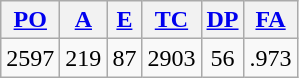<table class="wikitable">
<tr>
<th><a href='#'>PO</a></th>
<th><a href='#'>A</a></th>
<th><a href='#'>E</a></th>
<th><a href='#'>TC</a></th>
<th><a href='#'>DP</a></th>
<th><a href='#'>FA</a></th>
</tr>
<tr align=center>
<td>2597</td>
<td>219</td>
<td>87</td>
<td>2903</td>
<td>56</td>
<td>.973</td>
</tr>
</table>
